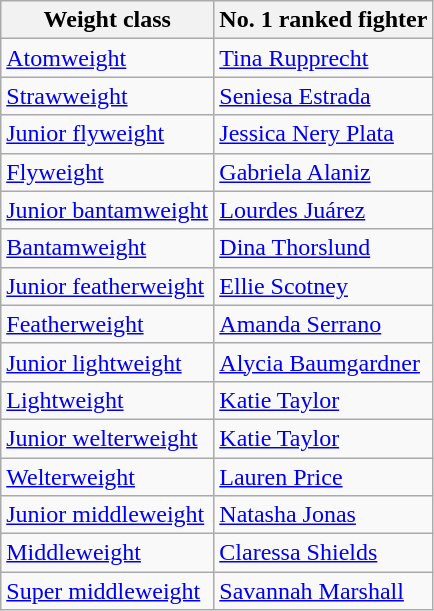<table class="wikitable">
<tr>
<th>Weight class</th>
<th>No. 1 ranked fighter</th>
</tr>
<tr align=left>
<td><a href='#'>Atomweight</a></td>
<td align=left><a href='#'>Tina Rupprecht</a></td>
</tr>
<tr align=left>
<td><a href='#'>Strawweight</a></td>
<td align=left><a href='#'>Seniesa Estrada</a></td>
</tr>
<tr align=left>
<td><a href='#'>Junior flyweight</a></td>
<td align=left><a href='#'>Jessica Nery Plata</a></td>
</tr>
<tr align=left>
<td><a href='#'>Flyweight</a></td>
<td align=left><a href='#'>Gabriela Alaniz</a></td>
</tr>
<tr align=left>
<td><a href='#'>Junior bantamweight</a></td>
<td align=left><a href='#'>Lourdes Juárez</a></td>
</tr>
<tr align=left>
<td><a href='#'>Bantamweight</a></td>
<td align=left><a href='#'>Dina Thorslund</a></td>
</tr>
<tr align=left>
<td><a href='#'>Junior featherweight</a></td>
<td align=left><a href='#'>Ellie Scotney</a></td>
</tr>
<tr align=left>
<td><a href='#'>Featherweight</a></td>
<td align=left><a href='#'>Amanda Serrano</a></td>
</tr>
<tr align=left>
<td><a href='#'>Junior lightweight</a></td>
<td align=left><a href='#'>Alycia Baumgardner</a></td>
</tr>
<tr align=left>
<td><a href='#'>Lightweight</a></td>
<td align=left><a href='#'>Katie Taylor</a></td>
</tr>
<tr align=left>
<td><a href='#'>Junior welterweight</a></td>
<td align=left><a href='#'>Katie Taylor</a></td>
</tr>
<tr align=left>
<td><a href='#'>Welterweight</a></td>
<td align=left><a href='#'>Lauren Price</a></td>
</tr>
<tr align=left>
<td><a href='#'>Junior middleweight</a></td>
<td align=left><a href='#'>Natasha Jonas</a></td>
</tr>
<tr align=left>
<td><a href='#'>Middleweight</a></td>
<td align=left><a href='#'>Claressa Shields</a></td>
</tr>
<tr align=left>
<td><a href='#'>Super middleweight</a></td>
<td align=left><a href='#'>Savannah Marshall</a></td>
</tr>
</table>
